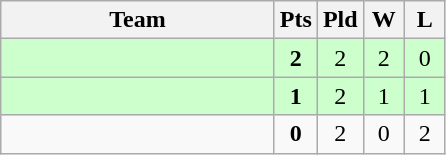<table class=wikitable style="text-align:center">
<tr>
<th width=175>Team</th>
<th width=20>Pts</th>
<th width=20>Pld</th>
<th width=20>W</th>
<th width=20>L</th>
</tr>
<tr bgcolor="#ccffcc">
<td style="text-align:left"></td>
<td><strong>2</strong></td>
<td>2</td>
<td>2</td>
<td>0</td>
</tr>
<tr bgcolor="#ccffcc">
<td style="text-align:left"></td>
<td><strong>1</strong></td>
<td>2</td>
<td>1</td>
<td>1</td>
</tr>
<tr>
<td style="text-align:left"></td>
<td><strong>0</strong></td>
<td>2</td>
<td>0</td>
<td>2</td>
</tr>
</table>
